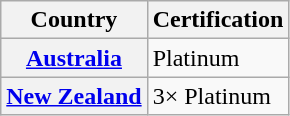<table class="wikitable plainrowheaders">
<tr>
<th>Country</th>
<th>Certification</th>
</tr>
<tr>
<th scope="row"><a href='#'>Australia</a></th>
<td>Platinum</td>
</tr>
<tr>
<th scope="row"><a href='#'>New Zealand</a></th>
<td>3× Platinum</td>
</tr>
</table>
